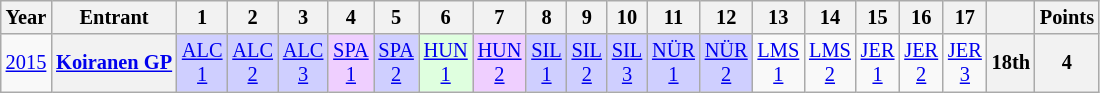<table class="wikitable" style="text-align:center; font-size:85%">
<tr>
<th>Year</th>
<th>Entrant</th>
<th>1</th>
<th>2</th>
<th>3</th>
<th>4</th>
<th>5</th>
<th>6</th>
<th>7</th>
<th>8</th>
<th>9</th>
<th>10</th>
<th>11</th>
<th>12</th>
<th>13</th>
<th>14</th>
<th>15</th>
<th>16</th>
<th>17</th>
<th></th>
<th>Points</th>
</tr>
<tr>
<td><a href='#'>2015</a></td>
<th><a href='#'>Koiranen GP</a></th>
<td style=background:#CFCFFF><a href='#'>ALC<br>1</a><br></td>
<td style=background:#CFCFFF><a href='#'>ALC<br>2</a><br></td>
<td style=background:#CFCFFF><a href='#'>ALC<br>3</a><br></td>
<td style=background:#EFCFFF><a href='#'>SPA<br>1</a><br></td>
<td style=background:#CFCFFF><a href='#'>SPA<br>2</a><br></td>
<td style=background:#DFFFDF><a href='#'>HUN<br>1</a><br></td>
<td style=background:#EFCFFF><a href='#'>HUN<br>2</a><br></td>
<td style=background:#CFCFFF><a href='#'>SIL<br>1</a><br></td>
<td style=background:#CFCFFF><a href='#'>SIL<br>2</a><br></td>
<td style=background:#CFCFFF><a href='#'>SIL<br>3</a><br></td>
<td style=background:#CFCFFF><a href='#'>NÜR<br>1</a><br></td>
<td style=background:#CFCFFF><a href='#'>NÜR<br>2</a><br></td>
<td><a href='#'>LMS<br>1</a></td>
<td><a href='#'>LMS<br>2</a></td>
<td><a href='#'>JER<br>1</a></td>
<td><a href='#'>JER<br>2</a></td>
<td><a href='#'>JER<br>3</a></td>
<th>18th</th>
<th>4</th>
</tr>
</table>
